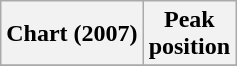<table class="wikitable sortable plainrowheaders">
<tr>
<th scope="col">Chart (2007)</th>
<th scope="col">Peak<br>position</th>
</tr>
<tr>
</tr>
</table>
